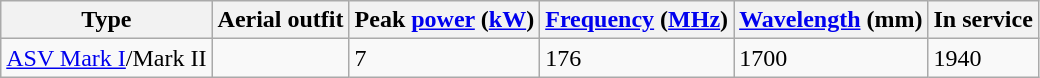<table class="wikitable">
<tr>
<th>Type</th>
<th>Aerial outfit</th>
<th>Peak <a href='#'>power</a> (<a href='#'>kW</a>)</th>
<th><a href='#'>Frequency</a> (<a href='#'>MHz</a>)</th>
<th><a href='#'>Wavelength</a> (mm)</th>
<th>In service</th>
</tr>
<tr>
<td><a href='#'>ASV Mark I</a>/Mark II</td>
<td></td>
<td>7</td>
<td>176</td>
<td>1700</td>
<td>1940</td>
</tr>
</table>
